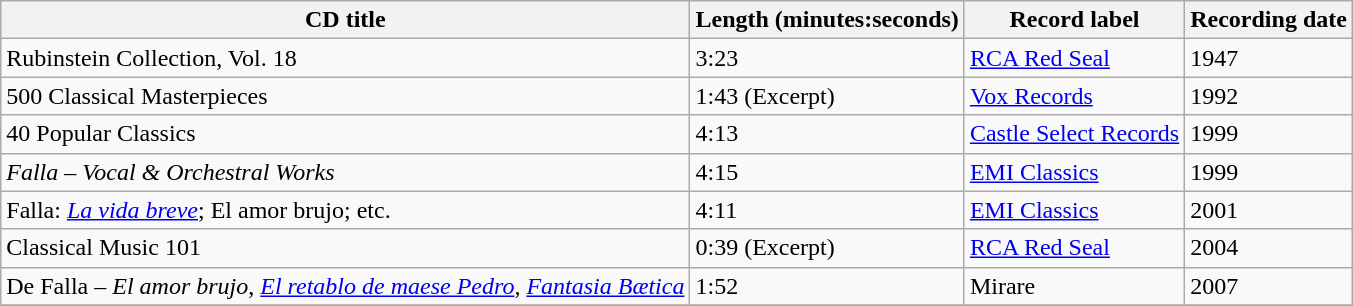<table class="wikitable">
<tr>
<th>CD title</th>
<th>Length (minutes:seconds)</th>
<th>Record label</th>
<th>Recording date</th>
</tr>
<tr>
<td>Rubinstein Collection, Vol. 18</td>
<td>3:23</td>
<td><a href='#'>RCA Red Seal</a></td>
<td>1947</td>
</tr>
<tr>
<td>500 Classical Masterpieces</td>
<td>1:43 (Excerpt)</td>
<td><a href='#'>Vox Records</a></td>
<td>1992</td>
</tr>
<tr>
<td>40 Popular Classics</td>
<td>4:13</td>
<td><a href='#'>Castle Select Records</a></td>
<td>1999</td>
</tr>
<tr>
<td><em>Falla – Vocal & Orchestral Works</em></td>
<td>4:15</td>
<td><a href='#'>EMI Classics</a></td>
<td>1999</td>
</tr>
<tr>
<td>Falla: <em><a href='#'>La vida breve</a></em>; El amor brujo; etc.</td>
<td>4:11</td>
<td><a href='#'>EMI Classics</a></td>
<td>2001</td>
</tr>
<tr>
<td>Classical Music 101</td>
<td>0:39 (Excerpt)</td>
<td><a href='#'>RCA Red Seal</a></td>
<td>2004</td>
</tr>
<tr>
<td>De Falla – <em>El amor brujo</em>, <em><a href='#'>El retablo de maese Pedro</a></em>, <em><a href='#'>Fantasia Bætica</a></em></td>
<td>1:52</td>
<td>Mirare</td>
<td>2007</td>
</tr>
<tr>
</tr>
</table>
